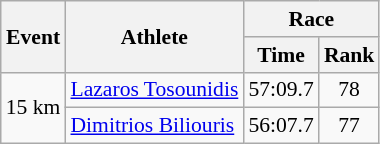<table class="wikitable" border="1" style="font-size:90%">
<tr>
<th rowspan=2>Event</th>
<th rowspan=2>Athlete</th>
<th colspan=2>Race</th>
</tr>
<tr>
<th>Time</th>
<th>Rank</th>
</tr>
<tr>
<td rowspan=2>15 km</td>
<td><a href='#'>Lazaros Tosounidis</a></td>
<td align=center>57:09.7</td>
<td align=center>78</td>
</tr>
<tr>
<td><a href='#'>Dimitrios Biliouris</a></td>
<td align=center>56:07.7</td>
<td align=center>77</td>
</tr>
</table>
